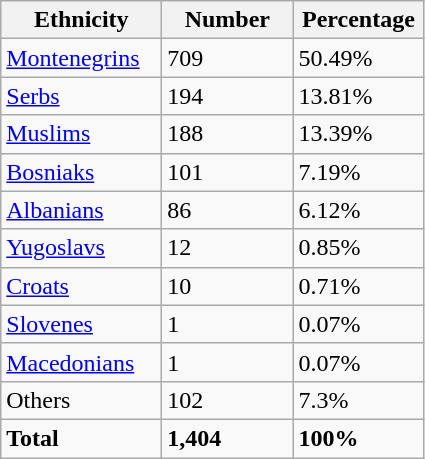<table class="wikitable">
<tr>
<th width="100px">Ethnicity</th>
<th width="80px">Number</th>
<th width="80px">Percentage</th>
</tr>
<tr>
<td><a href='#'>Montenegrins</a></td>
<td>709</td>
<td>50.49%</td>
</tr>
<tr>
<td><a href='#'>Serbs</a></td>
<td>194</td>
<td>13.81%</td>
</tr>
<tr>
<td><a href='#'>Muslims</a></td>
<td>188</td>
<td>13.39%</td>
</tr>
<tr>
<td><a href='#'>Bosniaks</a></td>
<td>101</td>
<td>7.19%</td>
</tr>
<tr>
<td><a href='#'>Albanians</a></td>
<td>86</td>
<td>6.12%</td>
</tr>
<tr>
<td><a href='#'>Yugoslavs</a></td>
<td>12</td>
<td>0.85%</td>
</tr>
<tr>
<td><a href='#'>Croats</a></td>
<td>10</td>
<td>0.71%</td>
</tr>
<tr>
<td><a href='#'>Slovenes</a></td>
<td>1</td>
<td>0.07%</td>
</tr>
<tr>
<td><a href='#'>Macedonians</a></td>
<td>1</td>
<td>0.07%</td>
</tr>
<tr>
<td>Others</td>
<td>102</td>
<td>7.3%</td>
</tr>
<tr>
<td><strong>Total</strong></td>
<td><strong>1,404</strong></td>
<td><strong>100%</strong></td>
</tr>
</table>
